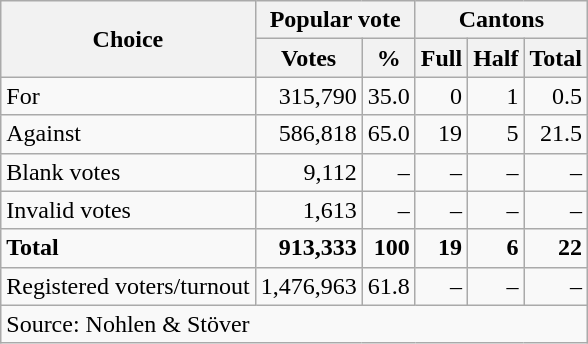<table class=wikitable style=text-align:right>
<tr>
<th rowspan=2>Choice</th>
<th colspan=2>Popular vote</th>
<th colspan=3>Cantons</th>
</tr>
<tr>
<th>Votes</th>
<th>%</th>
<th>Full</th>
<th>Half</th>
<th>Total</th>
</tr>
<tr>
<td align=left>For</td>
<td>315,790</td>
<td>35.0</td>
<td>0</td>
<td>1</td>
<td>0.5</td>
</tr>
<tr>
<td align=left>Against</td>
<td>586,818</td>
<td>65.0</td>
<td>19</td>
<td>5</td>
<td>21.5</td>
</tr>
<tr>
<td align=left>Blank votes</td>
<td>9,112</td>
<td>–</td>
<td>–</td>
<td>–</td>
<td>–</td>
</tr>
<tr>
<td align=left>Invalid votes</td>
<td>1,613</td>
<td>–</td>
<td>–</td>
<td>–</td>
<td>–</td>
</tr>
<tr>
<td align=left><strong>Total</strong></td>
<td><strong>913,333</strong></td>
<td><strong>100</strong></td>
<td><strong>19</strong></td>
<td><strong>6</strong></td>
<td><strong>22</strong></td>
</tr>
<tr>
<td align=left>Registered voters/turnout</td>
<td>1,476,963</td>
<td>61.8</td>
<td>–</td>
<td>–</td>
<td>–</td>
</tr>
<tr>
<td align=left colspan=6>Source: Nohlen & Stöver</td>
</tr>
</table>
